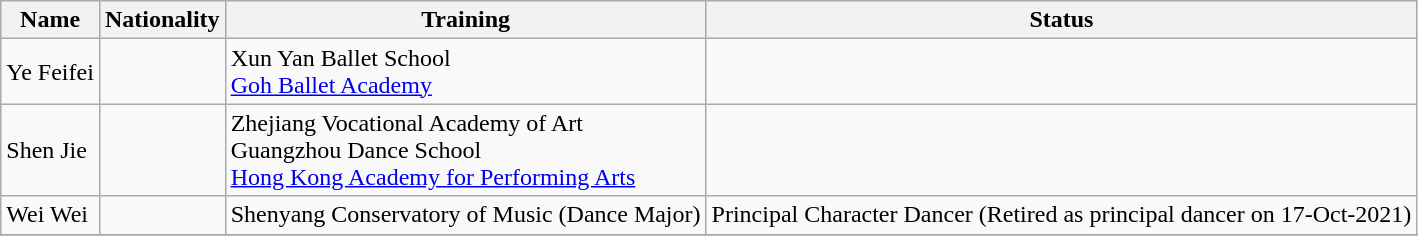<table class="wikitable">
<tr>
<th>Name</th>
<th>Nationality</th>
<th>Training</th>
<th>Status</th>
</tr>
<tr>
<td>Ye Feifei</td>
<td></td>
<td>Xun Yan Ballet School<br><a href='#'>Goh Ballet Academy</a></td>
<td></td>
</tr>
<tr>
<td>Shen Jie</td>
<td></td>
<td>Zhejiang Vocational Academy of Art<br>Guangzhou Dance School<br><a href='#'>Hong Kong Academy for Performing Arts</a></td>
<td></td>
</tr>
<tr>
<td>Wei Wei</td>
<td></td>
<td>Shenyang Conservatory of Music (Dance Major)</td>
<td>Principal Character Dancer (Retired as principal dancer on 17-Oct-2021)</td>
</tr>
<tr>
</tr>
</table>
